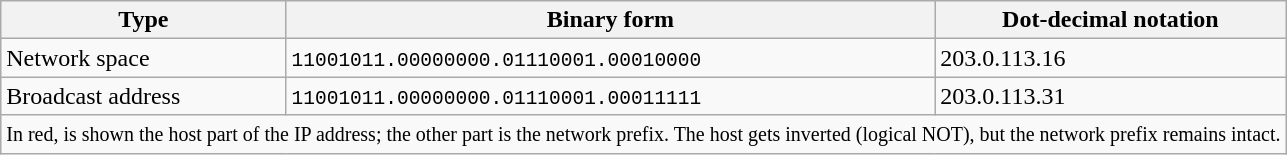<table class=wikitable style=margin:left>
<tr>
<th>Type</th>
<th>Binary form</th>
<th>Dot-decimal notation</th>
</tr>
<tr>
<td>Network space</td>
<td><code>11001011.00000000.01110001.0001<span>0000</span></code></td>
<td>203.0.113.16</td>
</tr>
<tr>
<td>Broadcast address</td>
<td><code>11001011.00000000.01110001.0001<span>1111</span></code></td>
<td>203.0.113.31</td>
</tr>
<tr>
<td colspan=3><small>In red, is shown the host part of the IP address; the other part is the network prefix. The host gets inverted (logical NOT), but the network prefix remains intact.</small></td>
</tr>
</table>
